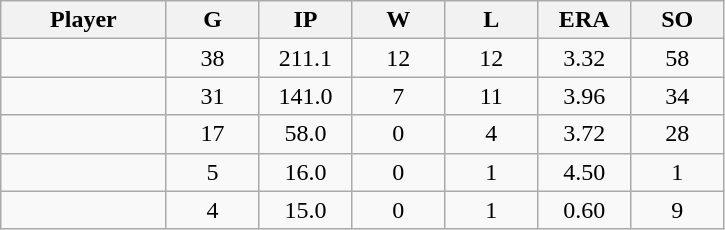<table class="wikitable sortable">
<tr>
<th bgcolor="#DDDDFF" width="16%">Player</th>
<th bgcolor="#DDDDFF" width="9%">G</th>
<th bgcolor="#DDDDFF" width="9%">IP</th>
<th bgcolor="#DDDDFF" width="9%">W</th>
<th bgcolor="#DDDDFF" width="9%">L</th>
<th bgcolor="#DDDDFF" width="9%">ERA</th>
<th bgcolor="#DDDDFF" width="9%">SO</th>
</tr>
<tr align="center">
<td></td>
<td>38</td>
<td>211.1</td>
<td>12</td>
<td>12</td>
<td>3.32</td>
<td>58</td>
</tr>
<tr align="center">
<td></td>
<td>31</td>
<td>141.0</td>
<td>7</td>
<td>11</td>
<td>3.96</td>
<td>34</td>
</tr>
<tr align="center">
<td></td>
<td>17</td>
<td>58.0</td>
<td>0</td>
<td>4</td>
<td>3.72</td>
<td>28</td>
</tr>
<tr align="center">
<td></td>
<td>5</td>
<td>16.0</td>
<td>0</td>
<td>1</td>
<td>4.50</td>
<td>1</td>
</tr>
<tr align="center">
<td></td>
<td>4</td>
<td>15.0</td>
<td>0</td>
<td>1</td>
<td>0.60</td>
<td>9</td>
</tr>
</table>
